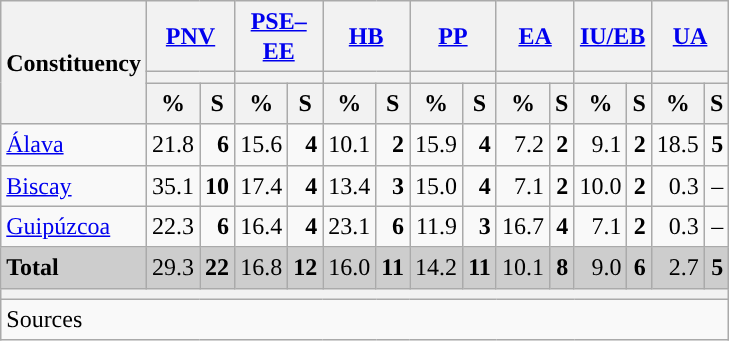<table class="wikitable sortable" style="text-align:right; line-height:20px;">
<tr>
<th rowspan="3">Constituency</th>
<th colspan="2" width="30px" class="unsortable"><a href='#'>PNV</a></th>
<th colspan="2" width="30px" class="unsortable"><a href='#'>PSE–EE</a></th>
<th colspan="2" width="30px" class="unsortable"><a href='#'>HB</a></th>
<th colspan="2" width="30px" class="unsortable"><a href='#'>PP</a></th>
<th colspan="2" width="30px" class="unsortable"><a href='#'>EA</a></th>
<th colspan="2" width="30px" class="unsortable"><a href='#'>IU/EB</a></th>
<th colspan="2" width="30px" class="unsortable"><a href='#'>UA</a></th>
</tr>
<tr>
<th colspan="2" style="background:"></th>
<th colspan="2" style="background:"></th>
<th colspan="2" style="background:"></th>
<th colspan="2" style="background:"></th>
<th colspan="2" style="background:"></th>
<th colspan="2" style="background:"></th>
<th colspan="2" style="background:"></th>
</tr>
<tr>
<th data-sort-type="number">%</th>
<th data-sort-type="number">S</th>
<th data-sort-type="number">%</th>
<th data-sort-type="number">S</th>
<th data-sort-type="number">%</th>
<th data-sort-type="number">S</th>
<th data-sort-type="number">%</th>
<th data-sort-type="number">S</th>
<th data-sort-type="number">%</th>
<th data-sort-type="number">S</th>
<th data-sort-type="number">%</th>
<th data-sort-type="number">S</th>
<th data-sort-type="number">%</th>
<th data-sort-type="number">S</th>
</tr>
<tr>
<td align="left"><a href='#'>Álava</a></td>
<td style="background:">21.8</td>
<td><strong>6</strong></td>
<td>15.6</td>
<td><strong>4</strong></td>
<td>10.1</td>
<td><strong>2</strong></td>
<td>15.9</td>
<td><strong>4</strong></td>
<td>7.2</td>
<td><strong>2</strong></td>
<td>9.1</td>
<td><strong>2</strong></td>
<td>18.5</td>
<td><strong>5</strong></td>
</tr>
<tr>
<td align="left"><a href='#'>Biscay</a></td>
<td style="background:">35.1</td>
<td><strong>10</strong></td>
<td>17.4</td>
<td><strong>4</strong></td>
<td>13.4</td>
<td><strong>3</strong></td>
<td>15.0</td>
<td><strong>4</strong></td>
<td>7.1</td>
<td><strong>2</strong></td>
<td>10.0</td>
<td><strong>2</strong></td>
<td>0.3</td>
<td>–</td>
</tr>
<tr>
<td align="left"><a href='#'>Guipúzcoa</a></td>
<td>22.3</td>
<td><strong>6</strong></td>
<td>16.4</td>
<td><strong>4</strong></td>
<td style="background:">23.1</td>
<td><strong>6</strong></td>
<td>11.9</td>
<td><strong>3</strong></td>
<td>16.7</td>
<td><strong>4</strong></td>
<td>7.1</td>
<td><strong>2</strong></td>
<td>0.3</td>
<td>–</td>
</tr>
<tr style="background:#CDCDCD;">
<td align="left"><strong>Total</strong></td>
<td style="background:">29.3</td>
<td><strong>22</strong></td>
<td>16.8</td>
<td><strong>12</strong></td>
<td>16.0</td>
<td><strong>11</strong></td>
<td>14.2</td>
<td><strong>11</strong></td>
<td>10.1</td>
<td><strong>8</strong></td>
<td>9.0</td>
<td><strong>6</strong></td>
<td>2.7</td>
<td><strong>5</strong></td>
</tr>
<tr>
<th colspan="15"></th>
</tr>
<tr>
<th style="text-align:left; font-weight:normal; background:#F9F9F9" colspan="15">Sources</th>
</tr>
</table>
